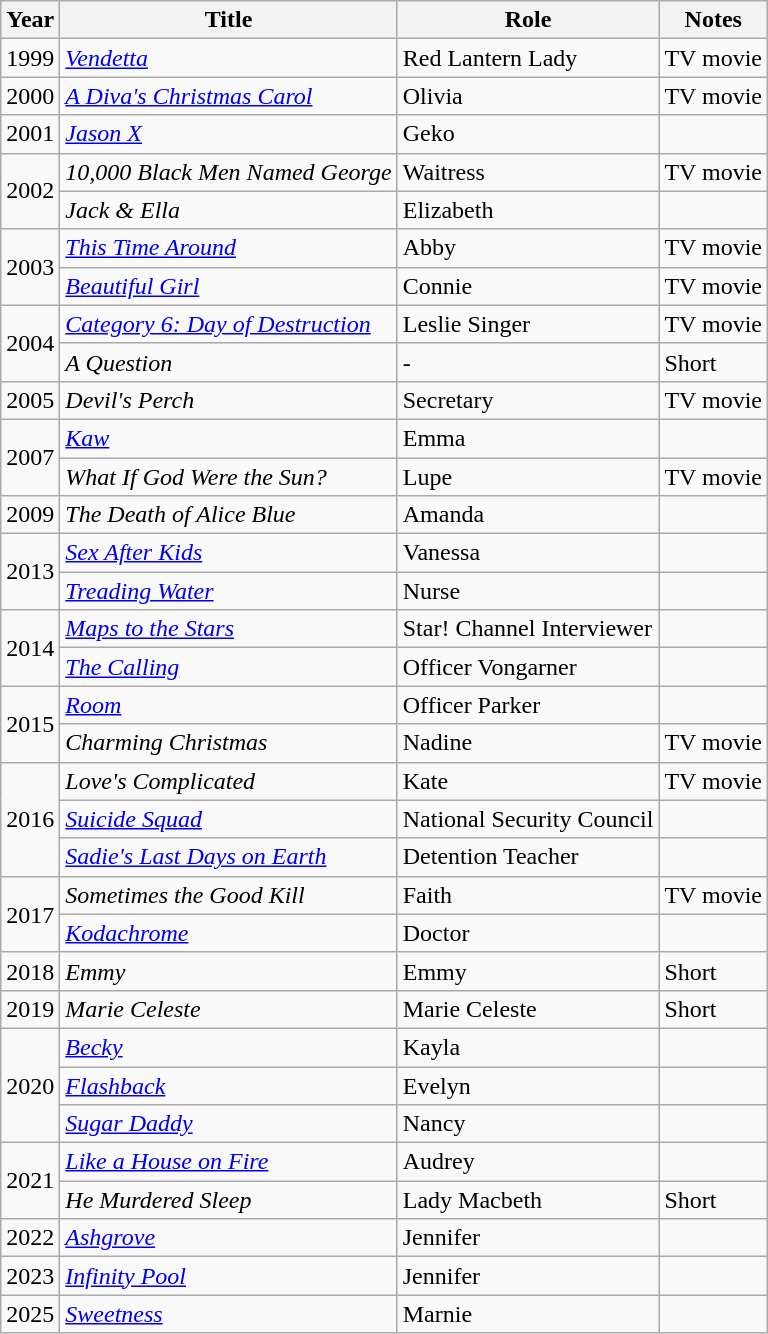<table class="wikitable sortable">
<tr>
<th>Year</th>
<th>Title</th>
<th>Role</th>
<th class="unsortable">Notes</th>
</tr>
<tr>
<td>1999</td>
<td><em><a href='#'>Vendetta</a></em></td>
<td>Red Lantern Lady</td>
<td>TV movie</td>
</tr>
<tr>
<td>2000</td>
<td data-sort-value="Diva's Christmas Carol, A"><em><a href='#'>A Diva's Christmas Carol</a></em></td>
<td>Olivia</td>
<td>TV movie</td>
</tr>
<tr>
<td>2001</td>
<td><em><a href='#'>Jason X</a></em></td>
<td>Geko</td>
<td></td>
</tr>
<tr>
<td rowspan="2">2002</td>
<td><em>10,000 Black Men Named George</em></td>
<td>Waitress</td>
<td>TV movie</td>
</tr>
<tr>
<td><em>Jack & Ella</em></td>
<td>Elizabeth</td>
<td></td>
</tr>
<tr>
<td rowspan="2">2003</td>
<td><em><a href='#'>This Time Around</a></em></td>
<td>Abby</td>
<td>TV movie</td>
</tr>
<tr>
<td><em><a href='#'>Beautiful Girl</a></em></td>
<td>Connie</td>
<td>TV movie</td>
</tr>
<tr>
<td rowspan="2">2004</td>
<td><em><a href='#'>Category 6: Day of Destruction</a></em></td>
<td>Leslie Singer</td>
<td>TV movie</td>
</tr>
<tr>
<td data-sort-value="Question, A"><em>A Question</em></td>
<td>-</td>
<td>Short</td>
</tr>
<tr>
<td>2005</td>
<td><em>Devil's Perch</em></td>
<td>Secretary</td>
<td>TV movie</td>
</tr>
<tr>
<td rowspan="2">2007</td>
<td><em><a href='#'>Kaw</a></em></td>
<td>Emma</td>
<td></td>
</tr>
<tr>
<td><em>What If God Were the Sun?</em></td>
<td>Lupe</td>
<td>TV movie</td>
</tr>
<tr>
<td>2009</td>
<td data-sort-value="Death of Alice Blue, The"><em>The Death of Alice Blue</em></td>
<td>Amanda</td>
<td></td>
</tr>
<tr>
<td rowspan="2">2013</td>
<td><em><a href='#'>Sex After Kids</a></em></td>
<td>Vanessa</td>
<td></td>
</tr>
<tr>
<td><em><a href='#'>Treading Water</a></em></td>
<td>Nurse</td>
<td></td>
</tr>
<tr>
<td rowspan="2">2014</td>
<td><em><a href='#'>Maps to the Stars</a></em></td>
<td>Star! Channel Interviewer</td>
<td></td>
</tr>
<tr>
<td data-sort-value="Calling, The"><em><a href='#'>The Calling</a></em></td>
<td>Officer Vongarner</td>
<td></td>
</tr>
<tr>
<td rowspan="2">2015</td>
<td><em><a href='#'>Room</a></em></td>
<td>Officer Parker</td>
<td></td>
</tr>
<tr>
<td><em>Charming Christmas</em></td>
<td>Nadine</td>
<td>TV movie</td>
</tr>
<tr>
<td rowspan="3">2016</td>
<td><em>Love's Complicated</em></td>
<td>Kate</td>
<td>TV movie</td>
</tr>
<tr>
<td><em><a href='#'>Suicide Squad</a></em></td>
<td>National Security Council</td>
<td></td>
</tr>
<tr>
<td><em><a href='#'>Sadie's Last Days on Earth</a></em></td>
<td>Detention Teacher</td>
<td></td>
</tr>
<tr>
<td rowspan="2">2017</td>
<td><em>Sometimes the Good Kill</em></td>
<td>Faith</td>
<td>TV movie </td>
</tr>
<tr>
<td><em><a href='#'>Kodachrome</a></em></td>
<td>Doctor</td>
<td></td>
</tr>
<tr>
<td>2018</td>
<td><em>Emmy</em></td>
<td>Emmy</td>
<td>Short</td>
</tr>
<tr>
<td>2019</td>
<td><em>Marie Celeste</em></td>
<td>Marie Celeste</td>
<td>Short</td>
</tr>
<tr>
<td rowspan="3">2020</td>
<td><em><a href='#'>Becky</a></em></td>
<td>Kayla</td>
<td></td>
</tr>
<tr>
<td><em><a href='#'>Flashback</a></em></td>
<td>Evelyn</td>
<td></td>
</tr>
<tr>
<td><em><a href='#'>Sugar Daddy</a></em></td>
<td>Nancy</td>
<td></td>
</tr>
<tr>
<td rowspan="2">2021</td>
<td><em><a href='#'>Like a House on Fire</a></em></td>
<td>Audrey</td>
<td></td>
</tr>
<tr>
<td><em>He Murdered Sleep</em></td>
<td>Lady Macbeth</td>
<td>Short</td>
</tr>
<tr>
<td>2022</td>
<td><em><a href='#'>Ashgrove</a></em></td>
<td>Jennifer</td>
<td></td>
</tr>
<tr>
<td>2023</td>
<td><em><a href='#'>Infinity Pool</a></em></td>
<td>Jennifer</td>
<td></td>
</tr>
<tr>
<td>2025</td>
<td><em><a href='#'>Sweetness</a></em></td>
<td>Marnie</td>
<td></td>
</tr>
</table>
